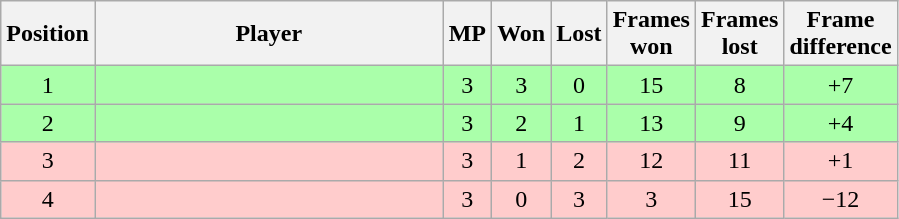<table class="wikitable" style="text-align: center;">
<tr>
<th width=25>Position</th>
<th width=225>Player</th>
<th width=25>MP</th>
<th width=25>Won</th>
<th width=25>Lost</th>
<th width=25>Frames won</th>
<th width=25>Frames lost</th>
<th width=25>Frame difference</th>
</tr>
<tr style="background:#afa;">
<td>1</td>
<td style="text-align:left;"></td>
<td>3</td>
<td>3</td>
<td>0</td>
<td>15</td>
<td>8</td>
<td>+7</td>
</tr>
<tr style="background:#afa;">
<td>2</td>
<td style="text-align:left;"></td>
<td>3</td>
<td>2</td>
<td>1</td>
<td>13</td>
<td>9</td>
<td>+4</td>
</tr>
<tr style="background:#fcc;">
<td>3</td>
<td style="text-align:left;"></td>
<td>3</td>
<td>1</td>
<td>2</td>
<td>12</td>
<td>11</td>
<td>+1</td>
</tr>
<tr style="background:#fcc;">
<td>4</td>
<td style="text-align:left;"></td>
<td>3</td>
<td>0</td>
<td>3</td>
<td>3</td>
<td>15</td>
<td>−12</td>
</tr>
</table>
